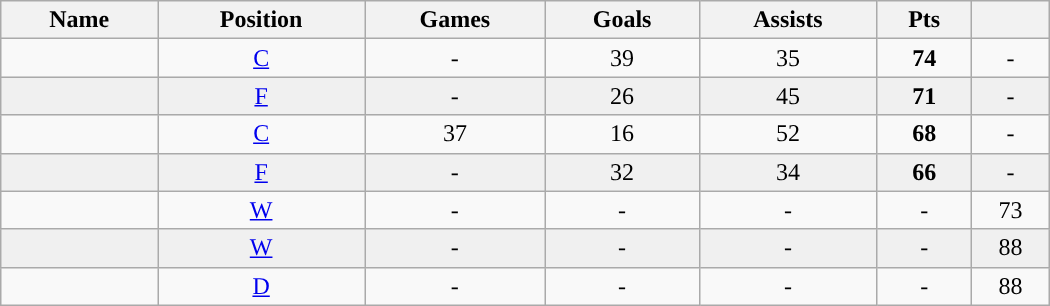<table class="wikitable sortable" width ="700">
<tr align="center">
<th><strong>Name</strong></th>
<th><strong>Position</strong></th>
<th><strong>Games</strong></th>
<th><strong>Goals</strong></th>
<th><strong>Assists</strong></th>
<th><strong>Pts</strong></th>
<th><strong><a href='#'></a></strong></th>
</tr>
<tr align="center" bgcolor="">
<td></td>
<td><a href='#'>C</a></td>
<td>-</td>
<td>39</td>
<td>35</td>
<td><strong>74</strong></td>
<td>-</td>
</tr>
<tr align="center" bgcolor="f0f0f0">
<td></td>
<td><a href='#'>F</a></td>
<td>-</td>
<td>26</td>
<td>45</td>
<td><strong>71</strong></td>
<td>-</td>
</tr>
<tr align="center" bgcolor="">
<td></td>
<td><a href='#'>C</a></td>
<td>37</td>
<td>16</td>
<td>52</td>
<td><strong>68</strong></td>
<td>-</td>
</tr>
<tr align="center" bgcolor="f0f0f0">
<td></td>
<td><a href='#'>F</a></td>
<td>-</td>
<td>32</td>
<td>34</td>
<td><strong>66</strong></td>
<td>-</td>
</tr>
<tr align="center" bgcolor="">
<td></td>
<td><a href='#'>W</a></td>
<td>-</td>
<td>-</td>
<td>-</td>
<td>-</td>
<td>73</td>
</tr>
<tr align="center" bgcolor="f0f0f0">
<td></td>
<td><a href='#'>W</a></td>
<td>-</td>
<td>-</td>
<td>-</td>
<td>-</td>
<td>88</td>
</tr>
<tr align="center" bgcolor="">
<td></td>
<td><a href='#'>D</a></td>
<td>-</td>
<td>-</td>
<td>-</td>
<td>-</td>
<td>88</td>
</tr>
</table>
